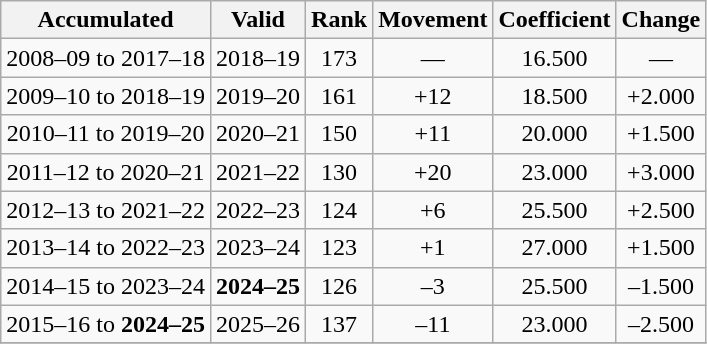<table class="wikitable plainrowheaders sortable" style="text-align: center">
<tr>
<th>Accumulated</th>
<th>Valid</th>
<th>Rank</th>
<th>Movement</th>
<th>Coefficient</th>
<th>Change</th>
</tr>
<tr>
<td>2008–09 to 2017–18</td>
<td>2018–19</td>
<td>173</td>
<td>—</td>
<td>16.500</td>
<td>—</td>
</tr>
<tr>
<td>2009–10 to 2018–19</td>
<td>2019–20</td>
<td>161</td>
<td> +12</td>
<td>18.500</td>
<td> +2.000</td>
</tr>
<tr>
<td>2010–11 to 2019–20</td>
<td>2020–21</td>
<td>150</td>
<td> +11</td>
<td>20.000</td>
<td> +1.500</td>
</tr>
<tr>
<td>2011–12 to 2020–21</td>
<td>2021–22</td>
<td>130</td>
<td> +20</td>
<td>23.000</td>
<td> +3.000</td>
</tr>
<tr>
<td>2012–13 to 2021–22</td>
<td>2022–23</td>
<td>124</td>
<td> +6</td>
<td>25.500</td>
<td> +2.500</td>
</tr>
<tr>
<td>2013–14 to 2022–23</td>
<td>2023–24</td>
<td>123</td>
<td> +1</td>
<td>27.000</td>
<td> +1.500</td>
</tr>
<tr>
<td>2014–15 to 2023–24</td>
<td><strong>2024–25</strong></td>
<td>126</td>
<td> –3</td>
<td>25.500</td>
<td> –1.500</td>
</tr>
<tr>
<td>2015–16 to <strong>2024–25</strong></td>
<td>2025–26</td>
<td>137</td>
<td> –11</td>
<td>23.000</td>
<td> –2.500</td>
</tr>
<tr>
</tr>
</table>
